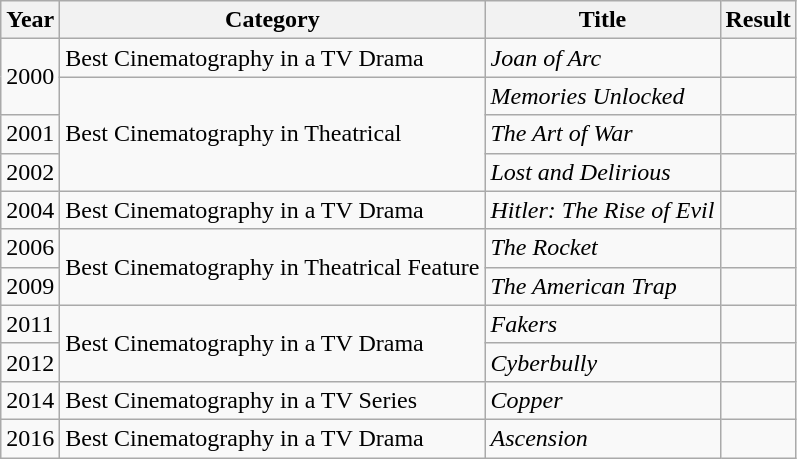<table class="wikitable">
<tr>
<th>Year</th>
<th>Category</th>
<th>Title</th>
<th>Result</th>
</tr>
<tr>
<td rowspan=2>2000</td>
<td>Best Cinematography in a TV Drama</td>
<td><em>Joan of Arc</em></td>
<td></td>
</tr>
<tr>
<td rowspan=3>Best Cinematography in Theatrical</td>
<td><em>Memories Unlocked</em></td>
<td></td>
</tr>
<tr>
<td>2001</td>
<td><em>The Art of War</em></td>
<td></td>
</tr>
<tr>
<td>2002</td>
<td><em>Lost and Delirious</em></td>
<td></td>
</tr>
<tr>
<td>2004</td>
<td>Best Cinematography in a TV Drama</td>
<td><em>Hitler: The Rise of Evil</em></td>
<td></td>
</tr>
<tr>
<td>2006</td>
<td rowspan=2>Best Cinematography in Theatrical Feature</td>
<td><em>The Rocket</em></td>
<td></td>
</tr>
<tr>
<td>2009</td>
<td><em>The American Trap</em></td>
<td></td>
</tr>
<tr>
<td>2011</td>
<td rowspan=2>Best Cinematography in a TV Drama</td>
<td><em>Fakers</em></td>
<td></td>
</tr>
<tr>
<td>2012</td>
<td><em>Cyberbully</em></td>
<td></td>
</tr>
<tr>
<td>2014</td>
<td>Best Cinematography in a TV Series</td>
<td><em>Copper</em></td>
<td></td>
</tr>
<tr>
<td>2016</td>
<td>Best Cinematography in a TV Drama</td>
<td><em>Ascension</em></td>
<td></td>
</tr>
</table>
